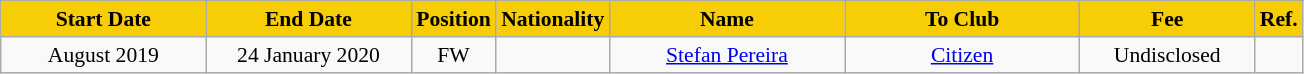<table class="wikitable"  style="text-align:center; font-size:90%;">
<tr>
<th style="background:#f7cd06; color:#000000; width:130px;">Start Date</th>
<th style="background:#f7cd06; color:#000000; width:130px;">End Date</th>
<th style="background:#f7cd06; color:#000000; width:50px;">Position</th>
<th style="background:#f7cd06; color:#000000; width:50px;">Nationality</th>
<th style="background:#f7cd06; color:#000000; width:150px;">Name</th>
<th style="background:#f7cd06; color:#000000; width:150px;">To Club</th>
<th style="background:#f7cd06; color:#000000; width:110px;">Fee</th>
<th style="background:#f7cd06; color:#000000; width:25px;">Ref.</th>
</tr>
<tr>
<td>August 2019</td>
<td>24 January 2020</td>
<td>FW</td>
<td></td>
<td><a href='#'>Stefan Pereira</a></td>
<td><a href='#'>Citizen</a></td>
<td>Undisclosed</td>
<td></td>
</tr>
</table>
